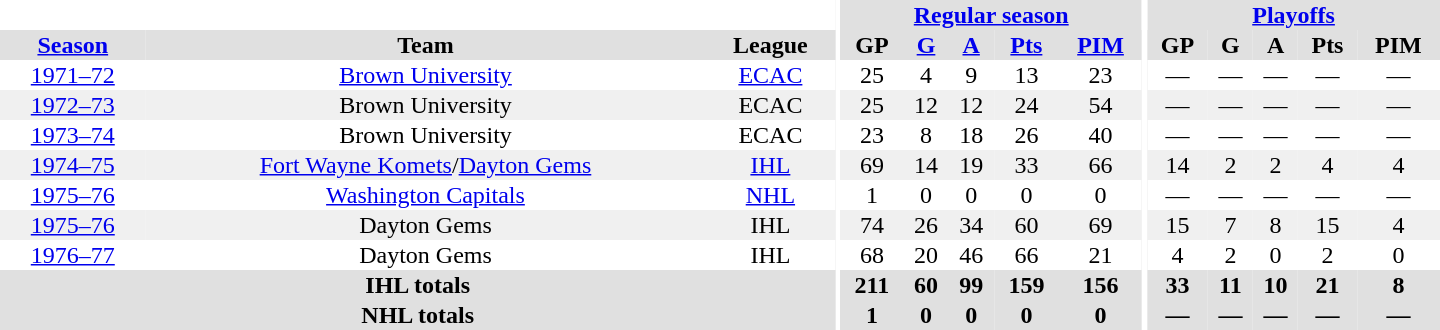<table border="0" cellpadding="1" cellspacing="0" style="text-align:center; width:60em">
<tr bgcolor="#e0e0e0">
<th colspan="3" bgcolor="#ffffff"></th>
<th rowspan="100" bgcolor="#ffffff"></th>
<th colspan="5"><a href='#'>Regular season</a></th>
<th rowspan="100" bgcolor="#ffffff"></th>
<th colspan="5"><a href='#'>Playoffs</a></th>
</tr>
<tr bgcolor="#e0e0e0">
<th><a href='#'>Season</a></th>
<th>Team</th>
<th>League</th>
<th>GP</th>
<th><a href='#'>G</a></th>
<th><a href='#'>A</a></th>
<th><a href='#'>Pts</a></th>
<th><a href='#'>PIM</a></th>
<th>GP</th>
<th>G</th>
<th>A</th>
<th>Pts</th>
<th>PIM</th>
</tr>
<tr>
<td><a href='#'>1971–72</a></td>
<td><a href='#'>Brown University</a></td>
<td><a href='#'>ECAC</a></td>
<td>25</td>
<td>4</td>
<td>9</td>
<td>13</td>
<td>23</td>
<td>—</td>
<td>—</td>
<td>—</td>
<td>—</td>
<td>—</td>
</tr>
<tr bgcolor="#f0f0f0">
<td><a href='#'>1972–73</a></td>
<td>Brown University</td>
<td>ECAC</td>
<td>25</td>
<td>12</td>
<td>12</td>
<td>24</td>
<td>54</td>
<td>—</td>
<td>—</td>
<td>—</td>
<td>—</td>
<td>—</td>
</tr>
<tr>
<td><a href='#'>1973–74</a></td>
<td>Brown University</td>
<td>ECAC</td>
<td>23</td>
<td>8</td>
<td>18</td>
<td>26</td>
<td>40</td>
<td>—</td>
<td>—</td>
<td>—</td>
<td>—</td>
<td>—</td>
</tr>
<tr bgcolor="#f0f0f0">
<td><a href='#'>1974–75</a></td>
<td><a href='#'>Fort Wayne Komets</a>/<a href='#'>Dayton Gems</a></td>
<td><a href='#'>IHL</a></td>
<td>69</td>
<td>14</td>
<td>19</td>
<td>33</td>
<td>66</td>
<td>14</td>
<td>2</td>
<td>2</td>
<td>4</td>
<td>4</td>
</tr>
<tr>
<td><a href='#'>1975–76</a></td>
<td><a href='#'>Washington Capitals</a></td>
<td><a href='#'>NHL</a></td>
<td>1</td>
<td>0</td>
<td>0</td>
<td>0</td>
<td>0</td>
<td>—</td>
<td>—</td>
<td>—</td>
<td>—</td>
<td>—</td>
</tr>
<tr bgcolor="#f0f0f0">
<td><a href='#'>1975–76</a></td>
<td>Dayton Gems</td>
<td>IHL</td>
<td>74</td>
<td>26</td>
<td>34</td>
<td>60</td>
<td>69</td>
<td>15</td>
<td>7</td>
<td>8</td>
<td>15</td>
<td>4</td>
</tr>
<tr>
<td><a href='#'>1976–77</a></td>
<td>Dayton Gems</td>
<td>IHL</td>
<td>68</td>
<td>20</td>
<td>46</td>
<td>66</td>
<td>21</td>
<td>4</td>
<td>2</td>
<td>0</td>
<td>2</td>
<td>0</td>
</tr>
<tr bgcolor="#e0e0e0">
<th colspan="3">IHL totals</th>
<th>211</th>
<th>60</th>
<th>99</th>
<th>159</th>
<th>156</th>
<th>33</th>
<th>11</th>
<th>10</th>
<th>21</th>
<th>8</th>
</tr>
<tr bgcolor="#e0e0e0">
<th colspan="3">NHL totals</th>
<th>1</th>
<th>0</th>
<th>0</th>
<th>0</th>
<th>0</th>
<th>—</th>
<th>—</th>
<th>—</th>
<th>—</th>
<th>—</th>
</tr>
</table>
